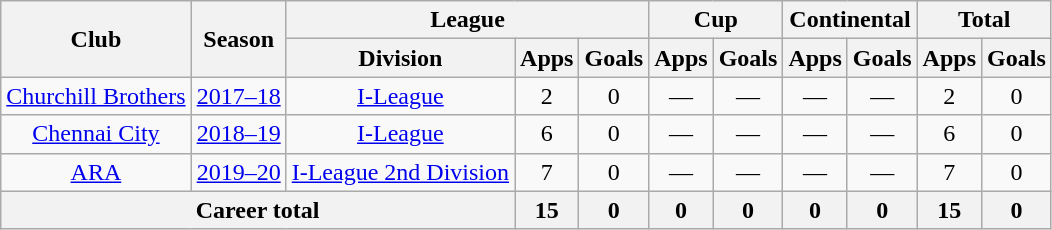<table class=wikitable style=text-align:center>
<tr>
<th rowspan=2>Club</th>
<th rowspan=2>Season</th>
<th colspan=3>League</th>
<th colspan=2>Cup</th>
<th colspan=2>Continental</th>
<th colspan=2>Total</th>
</tr>
<tr>
<th>Division</th>
<th>Apps</th>
<th>Goals</th>
<th>Apps</th>
<th>Goals</th>
<th>Apps</th>
<th>Goals</th>
<th>Apps</th>
<th>Goals</th>
</tr>
<tr>
<td rowspan=1><a href='#'>Churchill Brothers</a></td>
<td><a href='#'>2017–18</a></td>
<td><a href='#'>I-League</a></td>
<td>2</td>
<td>0</td>
<td>—</td>
<td>—</td>
<td>—</td>
<td>—</td>
<td>2</td>
<td>0</td>
</tr>
<tr>
<td rowspan=1><a href='#'>Chennai City</a></td>
<td><a href='#'>2018–19</a></td>
<td><a href='#'>I-League</a></td>
<td>6</td>
<td>0</td>
<td>—</td>
<td>—</td>
<td>—</td>
<td>—</td>
<td>6</td>
<td>0</td>
</tr>
<tr>
<td rowspan=1><a href='#'>ARA</a></td>
<td><a href='#'>2019–20</a></td>
<td><a href='#'>I-League 2nd Division</a></td>
<td>7</td>
<td>0</td>
<td>—</td>
<td>—</td>
<td>—</td>
<td>—</td>
<td>7</td>
<td>0</td>
</tr>
<tr>
<th colspan=3>Career total</th>
<th>15</th>
<th>0</th>
<th>0</th>
<th>0</th>
<th>0</th>
<th>0</th>
<th>15</th>
<th>0</th>
</tr>
</table>
